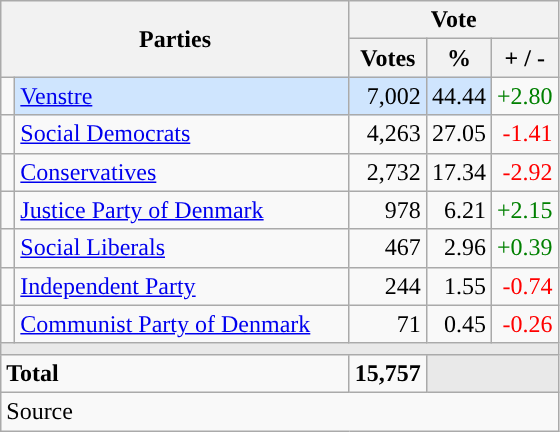<table class="wikitable" style="text-align:right;">
<tr>
<th style="text-align:centre;" rowspan="2" colspan="2" width="225">Parties</th>
<th colspan="3">Vote</th>
</tr>
<tr>
<th width="15">Votes</th>
<th width="15">%</th>
<th width="15">+ / -</th>
</tr>
<tr>
<td width="2" style="color:inherit;background:"></td>
<td bgcolor=#cfe5fe  align="left"><a href='#'>Venstre</a></td>
<td bgcolor=#cfe5fe>7,002</td>
<td bgcolor=#cfe5fe>44.44</td>
<td style=color:green;>+2.80</td>
</tr>
<tr>
<td width="2" style="color:inherit;background:"></td>
<td align="left"><a href='#'>Social Democrats</a></td>
<td>4,263</td>
<td>27.05</td>
<td style=color:red;>-1.41</td>
</tr>
<tr>
<td width="2" style="color:inherit;background:"></td>
<td align="left"><a href='#'>Conservatives</a></td>
<td>2,732</td>
<td>17.34</td>
<td style=color:red;>-2.92</td>
</tr>
<tr>
<td width="2" style="color:inherit;background:"></td>
<td align="left"><a href='#'>Justice Party of Denmark</a></td>
<td>978</td>
<td>6.21</td>
<td style=color:green;>+2.15</td>
</tr>
<tr>
<td width="2" style="color:inherit;background:"></td>
<td align="left"><a href='#'>Social Liberals</a></td>
<td>467</td>
<td>2.96</td>
<td style=color:green;>+0.39</td>
</tr>
<tr>
<td width="2" style="color:inherit;background:"></td>
<td align="left"><a href='#'>Independent Party</a></td>
<td>244</td>
<td>1.55</td>
<td style=color:red;>-0.74</td>
</tr>
<tr>
<td width="2" style="color:inherit;background:"></td>
<td align="left"><a href='#'>Communist Party of Denmark</a></td>
<td>71</td>
<td>0.45</td>
<td style=color:red;>-0.26</td>
</tr>
<tr>
<td colspan="7" bgcolor="#E9E9E9"></td>
</tr>
<tr>
<td align="left" colspan="2"><strong>Total</strong></td>
<td><strong>15,757</strong></td>
<td bgcolor="#E9E9E9" colspan="2"></td>
</tr>
<tr>
<td align="left" colspan="6">Source</td>
</tr>
</table>
